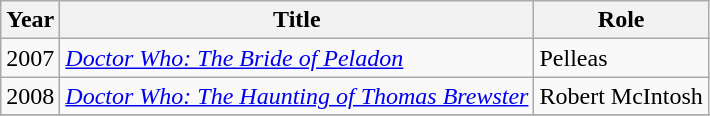<table class="wikitable">
<tr>
<th>Year</th>
<th>Title</th>
<th>Role</th>
</tr>
<tr>
<td>2007</td>
<td><em><a href='#'>Doctor Who: The Bride of Peladon</a></em></td>
<td>Pelleas</td>
</tr>
<tr>
<td>2008</td>
<td><em><a href='#'>Doctor Who: The Haunting of Thomas Brewster</a></em></td>
<td>Robert McIntosh</td>
</tr>
<tr>
</tr>
</table>
